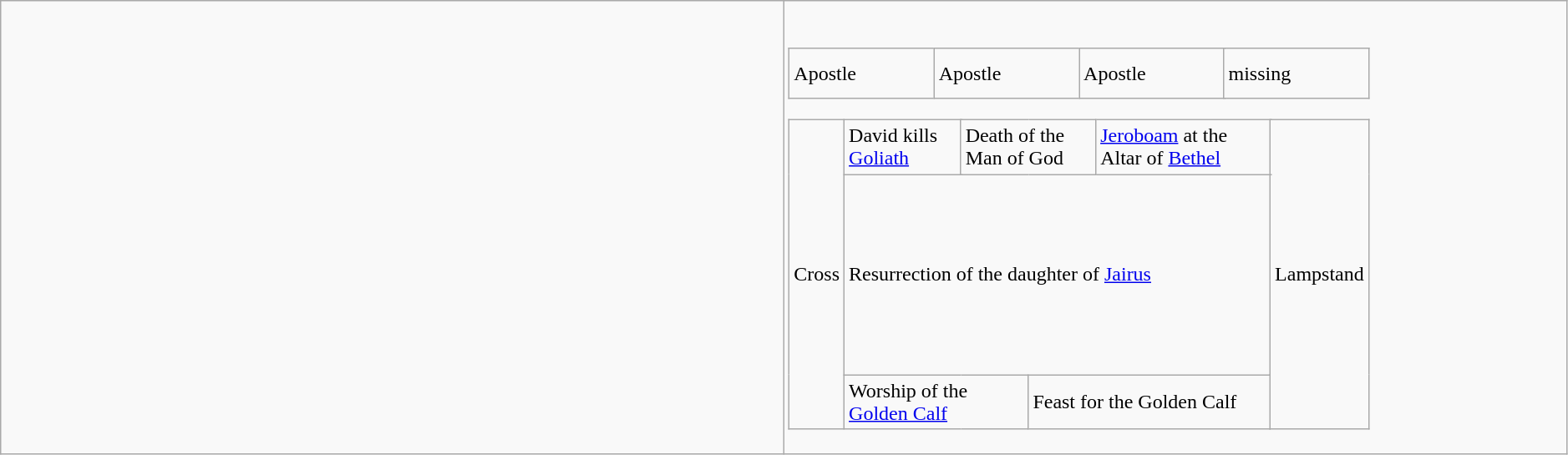<table class="wikitable" width=99% align=center text-align=center>
<tr>
<td scope="col" width="50%"></td>
<td><br><table class="wikitable" width=75% align=center text-align=center font-size=90%>
<tr style="height: 40px;">
<td rowspan="1" colspan="2">Apostle</td>
<td rowspan="1" colspan="2">Apostle</td>
<td rowspan="1" colspan="2">Apostle</td>
<td scope="col" width="25%">missing</td>
</tr>
</table>
<table class="wikitable" width=75% align=center text-align=center font-size=90%>
<tr>
<td rowspan="5" colspan="1">Cross</td>
<td rowspan="1" colspan="2">David kills <a href='#'>Goliath</a></td>
<td rowspan="1" colspan="2">Death of the Man of God</td>
<td rowspan="1" colspan="2"><a href='#'>Jeroboam</a> at the Altar of <a href='#'>Bethel</a></td>
<td rowspan="5" colspan="1">Lampstand</td>
</tr>
<tr style="height: 160px;">
<td rowspan="1" colspan="6">Resurrection of the daughter of <a href='#'>Jairus</a></td>
</tr>
<tr>
<td rowspan="1" colspan="3">Worship of the <a href='#'>Golden Calf</a></td>
<td rowspan="1" colspan="3">Feast for the Golden Calf</td>
</tr>
</table>
</td>
</tr>
</table>
